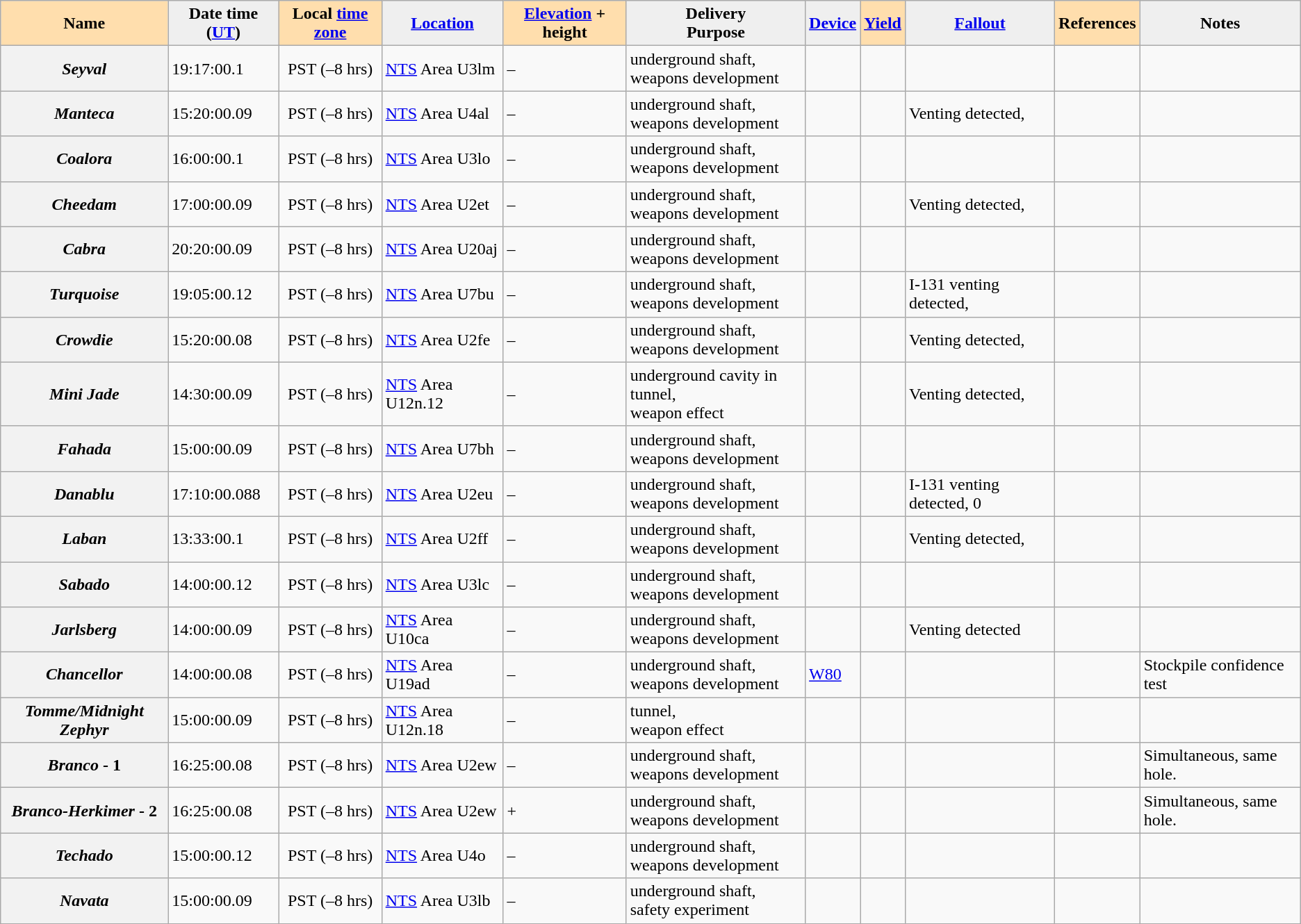<table class="wikitable sortable">
<tr>
<th style="background:#ffdead;">Name </th>
<th style="background:#efefef;">Date time (<a href='#'>UT</a>)</th>
<th style="background:#ffdead;">Local <a href='#'>time zone</a></th>
<th style="background:#efefef;"><a href='#'>Location</a></th>
<th style="background:#ffdead;"><a href='#'>Elevation</a> + height </th>
<th style="background:#efefef;">Delivery <br>Purpose </th>
<th style="background:#efefef;"><a href='#'>Device</a></th>
<th style="background:#ffdead;"><a href='#'>Yield</a></th>
<th style="background:#efefef;" class="unsortable"><a href='#'>Fallout</a></th>
<th style="background:#ffdead;" class="unsortable">References</th>
<th style="background:#efefef;" class="unsortable">Notes</th>
</tr>
<tr>
<th><em>Seyval</em></th>
<td> 19:17:00.1</td>
<td style="text-align:center;">PST (–8 hrs)<br></td>
<td><a href='#'>NTS</a> Area U3lm </td>
<td> – </td>
<td>underground shaft,<br>weapons development</td>
<td></td>
<td style="text-align:center;"></td>
<td></td>
<td></td>
<td></td>
</tr>
<tr>
<th><em>Manteca</em></th>
<td> 15:20:00.09</td>
<td style="text-align:center;">PST (–8 hrs)<br></td>
<td><a href='#'>NTS</a> Area U4al </td>
<td> – </td>
<td>underground shaft,<br>weapons development</td>
<td></td>
<td style="text-align:center;"></td>
<td>Venting detected, </td>
<td></td>
<td></td>
</tr>
<tr>
<th><em>Coalora</em></th>
<td> 16:00:00.1</td>
<td style="text-align:center;">PST (–8 hrs)<br></td>
<td><a href='#'>NTS</a> Area U3lo </td>
<td> – </td>
<td>underground shaft,<br>weapons development</td>
<td></td>
<td style="text-align:center;"></td>
<td></td>
<td></td>
<td></td>
</tr>
<tr>
<th><em>Cheedam</em></th>
<td> 17:00:00.09</td>
<td style="text-align:center;">PST (–8 hrs)<br></td>
<td><a href='#'>NTS</a> Area U2et </td>
<td> – </td>
<td>underground shaft,<br>weapons development</td>
<td></td>
<td style="text-align:center;"></td>
<td>Venting detected, </td>
<td></td>
<td></td>
</tr>
<tr>
<th><em>Cabra</em></th>
<td> 20:20:00.09</td>
<td style="text-align:center;">PST (–8 hrs)<br></td>
<td><a href='#'>NTS</a> Area U20aj </td>
<td> – </td>
<td>underground shaft,<br>weapons development</td>
<td></td>
<td style="text-align:center;"></td>
<td></td>
<td></td>
<td></td>
</tr>
<tr>
<th><em>Turquoise</em></th>
<td> 19:05:00.12</td>
<td style="text-align:center;">PST (–8 hrs)<br></td>
<td><a href='#'>NTS</a> Area U7bu </td>
<td> – </td>
<td>underground shaft,<br>weapons development</td>
<td></td>
<td style="text-align:center;"></td>
<td>I-131 venting detected, </td>
<td></td>
<td></td>
</tr>
<tr>
<th><em>Crowdie</em></th>
<td> 15:20:00.08</td>
<td style="text-align:center;">PST (–8 hrs)<br></td>
<td><a href='#'>NTS</a> Area U2fe </td>
<td> – </td>
<td>underground shaft,<br>weapons development</td>
<td></td>
<td style="text-align:center;"></td>
<td>Venting detected, </td>
<td></td>
<td></td>
</tr>
<tr>
<th><em>Mini Jade</em></th>
<td> 14:30:00.09</td>
<td style="text-align:center;">PST (–8 hrs)<br></td>
<td><a href='#'>NTS</a> Area U12n.12 </td>
<td> – </td>
<td>underground cavity in tunnel,<br>weapon effect</td>
<td></td>
<td style="text-align:center;"></td>
<td>Venting detected, </td>
<td></td>
<td></td>
</tr>
<tr>
<th><em>Fahada</em></th>
<td> 15:00:00.09</td>
<td style="text-align:center;">PST (–8 hrs)<br></td>
<td><a href='#'>NTS</a> Area U7bh </td>
<td> – </td>
<td>underground shaft,<br>weapons development</td>
<td></td>
<td style="text-align:center;"></td>
<td></td>
<td></td>
<td></td>
</tr>
<tr>
<th><em>Danablu</em></th>
<td> 17:10:00.088</td>
<td style="text-align:center;">PST (–8 hrs)<br></td>
<td><a href='#'>NTS</a> Area U2eu </td>
<td> – </td>
<td>underground shaft,<br>weapons development</td>
<td></td>
<td style="text-align:center;"></td>
<td>I-131 venting detected, 0</td>
<td></td>
<td></td>
</tr>
<tr>
<th><em>Laban</em></th>
<td> 13:33:00.1</td>
<td style="text-align:center;">PST (–8 hrs)<br></td>
<td><a href='#'>NTS</a> Area U2ff </td>
<td> – </td>
<td>underground shaft,<br>weapons development</td>
<td></td>
<td style="text-align:center;"></td>
<td>Venting detected, </td>
<td></td>
<td></td>
</tr>
<tr>
<th><em>Sabado</em></th>
<td> 14:00:00.12</td>
<td style="text-align:center;">PST (–8 hrs)<br></td>
<td><a href='#'>NTS</a> Area U3lc </td>
<td> – </td>
<td>underground shaft,<br>weapons development</td>
<td></td>
<td style="text-align:center;"></td>
<td></td>
<td></td>
<td></td>
</tr>
<tr>
<th><em>Jarlsberg</em></th>
<td> 14:00:00.09</td>
<td style="text-align:center;">PST (–8 hrs)<br></td>
<td><a href='#'>NTS</a> Area U10ca </td>
<td> – </td>
<td>underground shaft,<br>weapons development</td>
<td></td>
<td style="text-align:center;"></td>
<td>Venting detected</td>
<td></td>
<td></td>
</tr>
<tr>
<th><em>Chancellor</em></th>
<td> 14:00:00.08</td>
<td style="text-align:center;">PST (–8 hrs)<br></td>
<td><a href='#'>NTS</a> Area U19ad </td>
<td> – </td>
<td>underground shaft,<br>weapons development</td>
<td><a href='#'>W80</a></td>
<td style="text-align:center;"></td>
<td></td>
<td></td>
<td>Stockpile confidence test</td>
</tr>
<tr>
<th><em>Tomme/Midnight Zephyr</em></th>
<td> 15:00:00.09</td>
<td style="text-align:center;">PST (–8 hrs)<br></td>
<td><a href='#'>NTS</a> Area U12n.18 </td>
<td> – </td>
<td>tunnel,<br>weapon effect</td>
<td></td>
<td style="text-align:center;"></td>
<td></td>
<td></td>
<td></td>
</tr>
<tr>
<th><em>Branco</em> - 1</th>
<td> 16:25:00.08</td>
<td style="text-align:center;">PST (–8 hrs)<br></td>
<td><a href='#'>NTS</a> Area U2ew </td>
<td> – </td>
<td>underground shaft,<br>weapons development</td>
<td></td>
<td style="text-align:center;"></td>
<td></td>
<td></td>
<td>Simultaneous, same hole.</td>
</tr>
<tr>
<th><em>Branco-Herkimer</em> - 2</th>
<td> 16:25:00.08</td>
<td style="text-align:center;">PST (–8 hrs)<br></td>
<td><a href='#'>NTS</a> Area U2ew </td>
<td> +</td>
<td>underground shaft,<br>weapons development</td>
<td></td>
<td style="text-align:center;"></td>
<td></td>
<td></td>
<td>Simultaneous, same hole.</td>
</tr>
<tr>
<th><em>Techado</em></th>
<td> 15:00:00.12</td>
<td style="text-align:center;">PST (–8 hrs)<br></td>
<td><a href='#'>NTS</a> Area U4o </td>
<td> – </td>
<td>underground shaft,<br>weapons development</td>
<td></td>
<td style="text-align:center;"></td>
<td></td>
<td></td>
<td></td>
</tr>
<tr>
<th><em>Navata</em></th>
<td> 15:00:00.09</td>
<td style="text-align:center;">PST (–8 hrs)<br></td>
<td><a href='#'>NTS</a> Area U3lb </td>
<td> – </td>
<td>underground shaft,<br>safety experiment</td>
<td></td>
<td style="text-align:center;"></td>
<td></td>
<td></td>
<td></td>
</tr>
</table>
